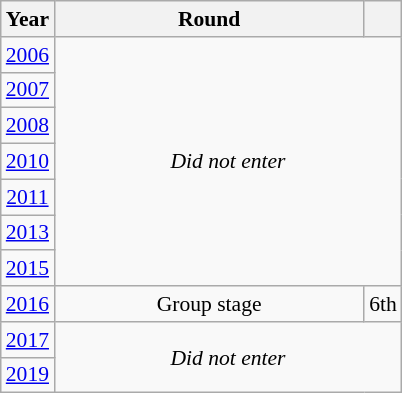<table class="wikitable" style="text-align: center; font-size:90%">
<tr>
<th>Year</th>
<th style="width:200px">Round</th>
<th></th>
</tr>
<tr>
<td><a href='#'>2006</a></td>
<td colspan="2" rowspan="7"><em>Did not enter</em></td>
</tr>
<tr>
<td><a href='#'>2007</a></td>
</tr>
<tr>
<td><a href='#'>2008</a></td>
</tr>
<tr>
<td><a href='#'>2010</a></td>
</tr>
<tr>
<td><a href='#'>2011</a></td>
</tr>
<tr>
<td><a href='#'>2013</a></td>
</tr>
<tr>
<td><a href='#'>2015</a></td>
</tr>
<tr>
<td><a href='#'>2016</a></td>
<td>Group stage</td>
<td>6th</td>
</tr>
<tr>
<td><a href='#'>2017</a></td>
<td colspan="2" rowspan="2"><em>Did not enter</em></td>
</tr>
<tr>
<td><a href='#'>2019</a></td>
</tr>
</table>
